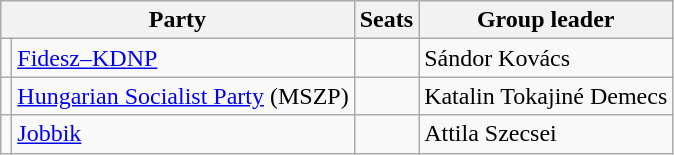<table class="wikitable">
<tr>
<th colspan=2>Party</th>
<th>Seats</th>
<th>Group leader</th>
</tr>
<tr>
<td bgcolor=></td>
<td><a href='#'>Fidesz–KDNP</a></td>
<td style="text-align:center"></td>
<td>Sándor Kovács</td>
</tr>
<tr>
<td bgcolor=></td>
<td><a href='#'>Hungarian Socialist Party</a> (MSZP)</td>
<td style="text-align:center"></td>
<td>Katalin Tokajiné Demecs</td>
</tr>
<tr>
<td bgcolor=></td>
<td><a href='#'>Jobbik</a></td>
<td style="text-align:center"></td>
<td>Attila Szecsei</td>
</tr>
</table>
